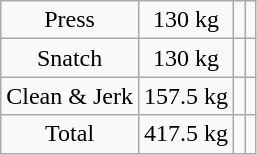<table class = "wikitable" style="text-align:center;">
<tr>
<td>Press</td>
<td>130 kg</td>
<td align=left></td>
<td></td>
</tr>
<tr>
<td>Snatch</td>
<td>130 kg</td>
<td align=left></td>
<td></td>
</tr>
<tr>
<td>Clean & Jerk</td>
<td>157.5 kg</td>
<td align=left></td>
<td></td>
</tr>
<tr>
<td>Total</td>
<td>417.5 kg</td>
<td align=left></td>
<td></td>
</tr>
</table>
